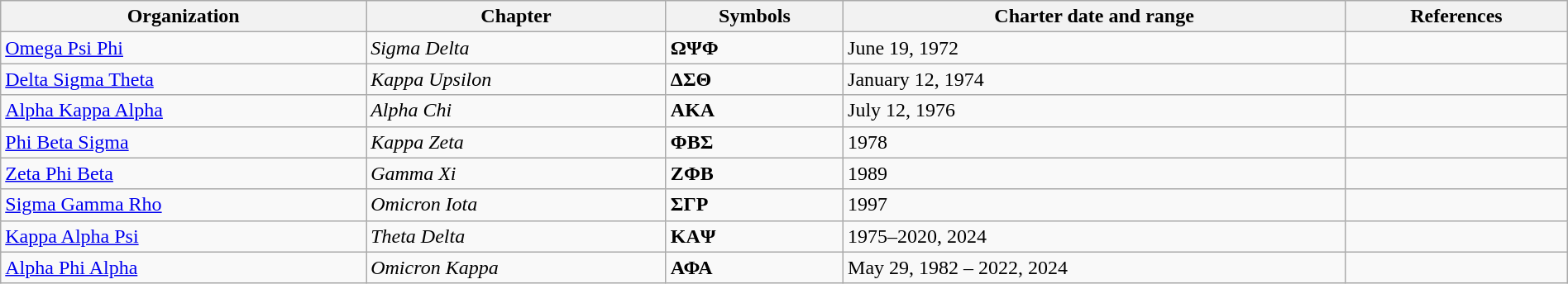<table class="wikitable sortable" style="width:100%;">
<tr>
<th>Organization</th>
<th>Chapter</th>
<th>Symbols</th>
<th>Charter date and range</th>
<th>References</th>
</tr>
<tr>
<td><a href='#'>Omega Psi Phi</a></td>
<td><em>Sigma Delta</em></td>
<td><strong>ΩΨΦ</strong></td>
<td>June 19, 1972</td>
<td></td>
</tr>
<tr>
<td><a href='#'>Delta Sigma Theta</a></td>
<td><em>Kappa Upsilon</em></td>
<td><strong>ΔΣΘ</strong></td>
<td>January 12, 1974</td>
<td></td>
</tr>
<tr>
<td><a href='#'>Alpha Kappa Alpha</a></td>
<td><em>Alpha Chi</em></td>
<td><strong>ΑΚΑ</strong></td>
<td>July 12, 1976</td>
<td></td>
</tr>
<tr>
<td><a href='#'>Phi Beta Sigma</a></td>
<td><em>Kappa Zeta</em></td>
<td><strong>ΦΒΣ</strong></td>
<td>1978</td>
<td></td>
</tr>
<tr>
<td><a href='#'>Zeta Phi Beta</a></td>
<td><em>Gamma Xi</em></td>
<td><strong>ΖΦΒ</strong></td>
<td>1989</td>
<td></td>
</tr>
<tr>
<td><a href='#'>Sigma Gamma Rho</a></td>
<td><em>Omicron Iota</em></td>
<td><strong>ΣΓΡ</strong></td>
<td>1997</td>
<td></td>
</tr>
<tr>
<td><a href='#'>Kappa Alpha Psi</a></td>
<td><em>Theta Delta</em></td>
<td><strong>ΚΑΨ</strong></td>
<td>1975–2020, 2024</td>
<td></td>
</tr>
<tr>
<td><a href='#'>Alpha Phi Alpha</a></td>
<td><em>Omicron Kappa</em></td>
<td><strong>ΑΦΑ</strong></td>
<td>May 29, 1982 – 2022, 2024</td>
<td></td>
</tr>
</table>
